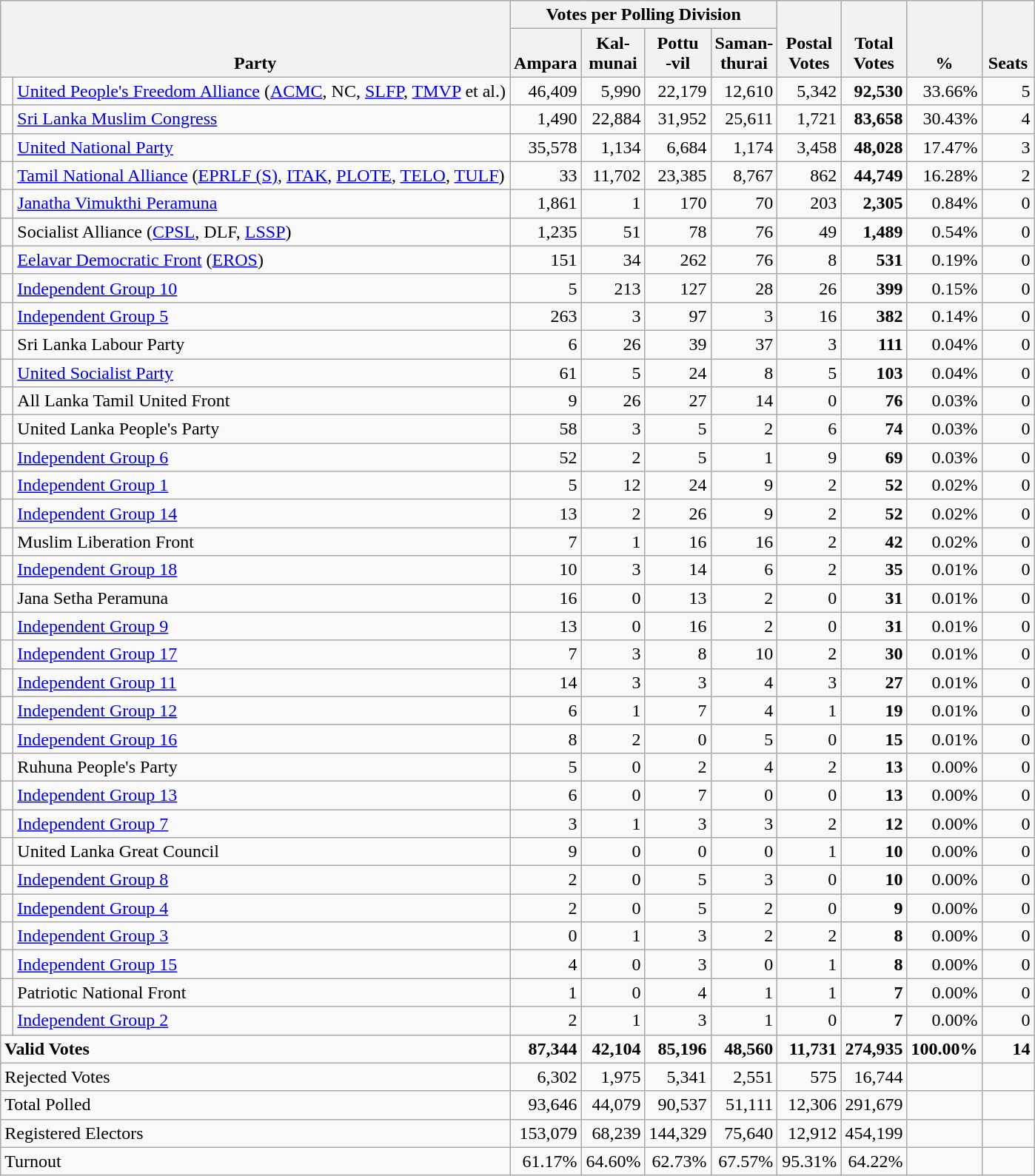<table class="wikitable" border="1" style="text-align:right;">
<tr>
<th align=left valign=bottom rowspan=2 colspan=2>Party</th>
<th colspan=4>Votes per Polling Division</th>
<th align=center valign=bottom rowspan=2 width="50">Postal<br>Votes</th>
<th align=center valign=bottom rowspan=2 width="50">Total Votes</th>
<th align=center valign=bottom rowspan=2 width="50">%</th>
<th align=center valign=bottom rowspan=2 width="40">Seats</th>
</tr>
<tr>
<th align=center valign=bottom width="50">Ampara</th>
<th align=center valign=bottom width="50">Kal-<br>munai</th>
<th align=center valign=bottom width="50">Pottu<br>-vil</th>
<th align=center valign=bottom width="50">Saman-<br>thurai</th>
</tr>
<tr>
<td bgcolor=> </td>
<td align=left><a href='#'>United People's Freedom Alliance</a> (<a href='#'>ACMC</a>, NC, <a href='#'>SLFP</a>, <a href='#'>TMVP</a> et al.)</td>
<td>46,409</td>
<td>5,990</td>
<td>22,179</td>
<td>12,610</td>
<td>5,342</td>
<td><strong>92,530</strong></td>
<td>33.66%</td>
<td>5</td>
</tr>
<tr>
<td bgcolor=> </td>
<td align=left><a href='#'>Sri Lanka Muslim Congress</a></td>
<td>1,490</td>
<td>22,884</td>
<td>31,952</td>
<td>25,611</td>
<td>1,721</td>
<td><strong>83,658</strong></td>
<td>30.43%</td>
<td>4</td>
</tr>
<tr>
<td bgcolor=> </td>
<td align=left><a href='#'>United National Party</a></td>
<td>35,578</td>
<td>1,134</td>
<td>6,684</td>
<td>1,174</td>
<td>3,458</td>
<td><strong>48,028</strong></td>
<td>17.47%</td>
<td>3</td>
</tr>
<tr>
<td bgcolor=> </td>
<td align=left><a href='#'>Tamil National Alliance</a> (<a href='#'>EPRLF (S)</a>, <a href='#'>ITAK</a>, <a href='#'>PLOTE</a>, <a href='#'>TELO</a>, <a href='#'>TULF</a>)</td>
<td>33</td>
<td>11,702</td>
<td>23,385</td>
<td>8,767</td>
<td>862</td>
<td><strong>44,749</strong></td>
<td>16.28%</td>
<td>2</td>
</tr>
<tr>
<td bgcolor=> </td>
<td align=left><a href='#'>Janatha Vimukthi Peramuna</a></td>
<td>1,861</td>
<td>1</td>
<td>170</td>
<td>70</td>
<td>203</td>
<td><strong>2,305</strong></td>
<td>0.84%</td>
<td>0</td>
</tr>
<tr>
<td></td>
<td align=left>Socialist Alliance (<a href='#'>CPSL</a>, DLF, <a href='#'>LSSP</a>)</td>
<td>1,235</td>
<td>51</td>
<td>78</td>
<td>76</td>
<td>49</td>
<td><strong>1,489</strong></td>
<td>0.54%</td>
<td>0</td>
</tr>
<tr>
<td bgcolor=> </td>
<td align=left><a href='#'>Eelavar Democratic Front</a> (<a href='#'>EROS</a>)</td>
<td>151</td>
<td>34</td>
<td>262</td>
<td>76</td>
<td>8</td>
<td><strong>531</strong></td>
<td>0.19%</td>
<td>0</td>
</tr>
<tr>
<td bgcolor=> </td>
<td align=left><a href='#'>Independent Group 10</a></td>
<td>5</td>
<td>213</td>
<td>127</td>
<td>28</td>
<td>26</td>
<td><strong>399</strong></td>
<td>0.15%</td>
<td>0</td>
</tr>
<tr>
<td bgcolor=> </td>
<td align=left><a href='#'>Independent Group 5</a></td>
<td>263</td>
<td>3</td>
<td>97</td>
<td>3</td>
<td>16</td>
<td><strong>382</strong></td>
<td>0.14%</td>
<td>0</td>
</tr>
<tr>
<td></td>
<td align=left>Sri Lanka Labour Party</td>
<td>6</td>
<td>26</td>
<td>39</td>
<td>37</td>
<td>3</td>
<td><strong>111</strong></td>
<td>0.04%</td>
<td>0</td>
</tr>
<tr>
<td></td>
<td align=left><a href='#'>United Socialist Party</a></td>
<td>61</td>
<td>5</td>
<td>24</td>
<td>8</td>
<td>5</td>
<td><strong>103</strong></td>
<td>0.04%</td>
<td>0</td>
</tr>
<tr>
<td></td>
<td align=left>All Lanka Tamil United Front</td>
<td>9</td>
<td>26</td>
<td>27</td>
<td>14</td>
<td>0</td>
<td><strong>76</strong></td>
<td>0.03%</td>
<td>0</td>
</tr>
<tr>
<td></td>
<td align=left>United Lanka People's Party</td>
<td>58</td>
<td>3</td>
<td>5</td>
<td>2</td>
<td>6</td>
<td><strong>74</strong></td>
<td>0.03%</td>
<td>0</td>
</tr>
<tr>
<td bgcolor=> </td>
<td align=left><a href='#'>Independent Group 6</a></td>
<td>52</td>
<td>2</td>
<td>5</td>
<td>1</td>
<td>9</td>
<td><strong>69</strong></td>
<td>0.03%</td>
<td>0</td>
</tr>
<tr>
<td bgcolor=> </td>
<td align=left><a href='#'>Independent Group 1</a></td>
<td>5</td>
<td>12</td>
<td>24</td>
<td>9</td>
<td>2</td>
<td><strong>52</strong></td>
<td>0.02%</td>
<td>0</td>
</tr>
<tr>
<td bgcolor=> </td>
<td align=left><a href='#'>Independent Group 14</a></td>
<td>13</td>
<td>2</td>
<td>26</td>
<td>9</td>
<td>2</td>
<td><strong>52</strong></td>
<td>0.02%</td>
<td>0</td>
</tr>
<tr>
<td></td>
<td align=left>Muslim Liberation Front</td>
<td>7</td>
<td>1</td>
<td>16</td>
<td>16</td>
<td>2</td>
<td><strong>42</strong></td>
<td>0.02%</td>
<td>0</td>
</tr>
<tr>
<td bgcolor=> </td>
<td align=left><a href='#'>Independent Group 18</a></td>
<td>10</td>
<td>3</td>
<td>14</td>
<td>6</td>
<td>2</td>
<td><strong>35</strong></td>
<td>0.01%</td>
<td>0</td>
</tr>
<tr>
<td></td>
<td align=left>Jana Setha Peramuna</td>
<td>16</td>
<td>0</td>
<td>13</td>
<td>2</td>
<td>0</td>
<td><strong>31</strong></td>
<td>0.01%</td>
<td>0</td>
</tr>
<tr>
<td bgcolor=> </td>
<td align=left><a href='#'>Independent Group 9</a></td>
<td>13</td>
<td>0</td>
<td>16</td>
<td>2</td>
<td>0</td>
<td><strong>31</strong></td>
<td>0.01%</td>
<td>0</td>
</tr>
<tr>
<td bgcolor=> </td>
<td align=left><a href='#'>Independent Group 17</a></td>
<td>7</td>
<td>3</td>
<td>8</td>
<td>10</td>
<td>2</td>
<td><strong>30</strong></td>
<td>0.01%</td>
<td>0</td>
</tr>
<tr>
<td bgcolor=> </td>
<td align=left><a href='#'>Independent Group 11</a></td>
<td>14</td>
<td>3</td>
<td>3</td>
<td>4</td>
<td>3</td>
<td><strong>27</strong></td>
<td>0.01%</td>
<td>0</td>
</tr>
<tr>
<td bgcolor=> </td>
<td align=left><a href='#'>Independent Group 12</a></td>
<td>6</td>
<td>1</td>
<td>7</td>
<td>4</td>
<td>1</td>
<td><strong>19</strong></td>
<td>0.01%</td>
<td>0</td>
</tr>
<tr>
<td bgcolor=> </td>
<td align=left><a href='#'>Independent Group 16</a></td>
<td>8</td>
<td>2</td>
<td>0</td>
<td>5</td>
<td>0</td>
<td><strong>15</strong></td>
<td>0.01%</td>
<td>0</td>
</tr>
<tr>
<td></td>
<td align=left>Ruhuna People's Party</td>
<td>5</td>
<td>0</td>
<td>2</td>
<td>4</td>
<td>2</td>
<td><strong>13</strong></td>
<td>0.00%</td>
<td>0</td>
</tr>
<tr>
<td bgcolor=> </td>
<td align=left><a href='#'>Independent Group 13</a></td>
<td>6</td>
<td>0</td>
<td>7</td>
<td>0</td>
<td>0</td>
<td><strong>13</strong></td>
<td>0.00%</td>
<td>0</td>
</tr>
<tr>
<td bgcolor=> </td>
<td align=left><a href='#'>Independent Group 7</a></td>
<td>3</td>
<td>1</td>
<td>3</td>
<td>3</td>
<td>2</td>
<td><strong>12</strong></td>
<td>0.00%</td>
<td>0</td>
</tr>
<tr>
<td></td>
<td align=left>United Lanka Great Council</td>
<td>9</td>
<td>0</td>
<td>0</td>
<td>0</td>
<td>1</td>
<td><strong>10</strong></td>
<td>0.00%</td>
<td>0</td>
</tr>
<tr>
<td bgcolor=> </td>
<td align=left><a href='#'>Independent Group 8</a></td>
<td>2</td>
<td>0</td>
<td>5</td>
<td>3</td>
<td>0</td>
<td><strong>10</strong></td>
<td>0.00%</td>
<td>0</td>
</tr>
<tr>
<td bgcolor=> </td>
<td align=left><a href='#'>Independent Group 4</a></td>
<td>2</td>
<td>0</td>
<td>5</td>
<td>2</td>
<td>0</td>
<td><strong>9</strong></td>
<td>0.00%</td>
<td>0</td>
</tr>
<tr>
<td bgcolor=> </td>
<td align=left><a href='#'>Independent Group 3</a></td>
<td>0</td>
<td>1</td>
<td>3</td>
<td>2</td>
<td>2</td>
<td><strong>8</strong></td>
<td>0.00%</td>
<td>0</td>
</tr>
<tr>
<td bgcolor=> </td>
<td align=left><a href='#'>Independent Group 15</a></td>
<td>4</td>
<td>0</td>
<td>3</td>
<td>0</td>
<td>1</td>
<td><strong>8</strong></td>
<td>0.00%</td>
<td>0</td>
</tr>
<tr>
<td></td>
<td align=left>Patriotic National Front</td>
<td>1</td>
<td>0</td>
<td>4</td>
<td>1</td>
<td>1</td>
<td><strong>7</strong></td>
<td>0.00%</td>
<td>0</td>
</tr>
<tr>
<td bgcolor=> </td>
<td align=left><a href='#'>Independent Group 2</a></td>
<td>2</td>
<td>1</td>
<td>3</td>
<td>1</td>
<td>0</td>
<td><strong>7</strong></td>
<td>0.00%</td>
<td>0</td>
</tr>
<tr>
<td align=left colspan=2><strong>Valid Votes</strong></td>
<td><strong>87,344</strong></td>
<td><strong>42,104</strong></td>
<td><strong>85,196</strong></td>
<td><strong>48,560</strong></td>
<td><strong>11,731</strong></td>
<td><strong>274,935</strong></td>
<td><strong>100.00%</strong></td>
<td><strong>14</strong></td>
</tr>
<tr>
<td align=left colspan=2>Rejected Votes</td>
<td>6,302</td>
<td>1,975</td>
<td>5,341</td>
<td>2,551</td>
<td>575</td>
<td>16,744</td>
<td></td>
<td></td>
</tr>
<tr>
<td align=left colspan=2>Total Polled</td>
<td>93,646</td>
<td>44,079</td>
<td>90,537</td>
<td>51,111</td>
<td>12,306</td>
<td>291,679</td>
<td></td>
<td></td>
</tr>
<tr>
<td align=left colspan=2>Registered Electors</td>
<td>153,079</td>
<td>68,239</td>
<td>144,329</td>
<td>75,640</td>
<td>12,912</td>
<td>454,199</td>
<td></td>
<td></td>
</tr>
<tr>
<td align=left colspan=2>Turnout</td>
<td>61.17%</td>
<td>64.60%</td>
<td>62.73%</td>
<td>67.57%</td>
<td>95.31%</td>
<td>64.22%</td>
<td></td>
<td></td>
</tr>
</table>
